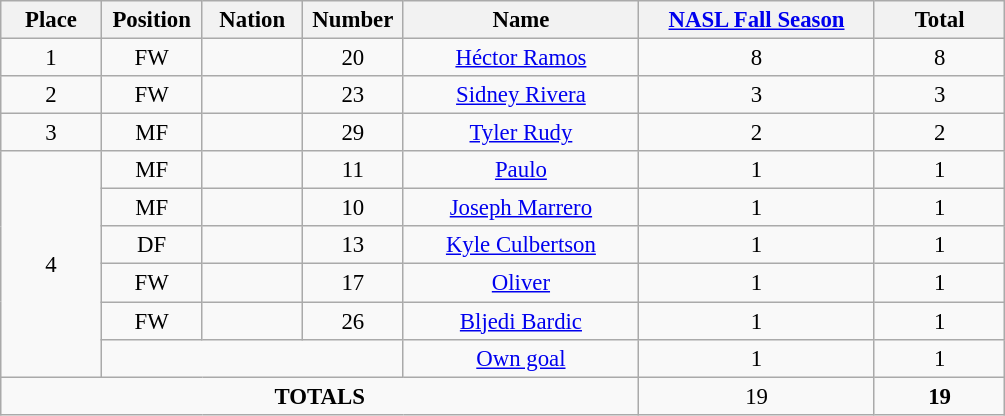<table class="wikitable" style="font-size: 95%; text-align: center;">
<tr>
<th width=60>Place</th>
<th width=60>Position</th>
<th width=60>Nation</th>
<th width=60>Number</th>
<th width=150>Name</th>
<th width=150><a href='#'>NASL Fall Season</a></th>
<th width=80><strong>Total</strong></th>
</tr>
<tr>
<td>1</td>
<td>FW</td>
<td></td>
<td>20</td>
<td><a href='#'>Héctor Ramos</a></td>
<td>8</td>
<td>8</td>
</tr>
<tr>
<td>2</td>
<td>FW</td>
<td></td>
<td>23</td>
<td><a href='#'>Sidney Rivera</a></td>
<td>3</td>
<td>3</td>
</tr>
<tr>
<td>3</td>
<td>MF</td>
<td></td>
<td>29</td>
<td><a href='#'>Tyler Rudy</a></td>
<td>2</td>
<td>2</td>
</tr>
<tr>
<td rowspan="6">4</td>
<td>MF</td>
<td></td>
<td>11</td>
<td><a href='#'>Paulo</a></td>
<td>1</td>
<td>1</td>
</tr>
<tr>
<td>MF</td>
<td></td>
<td>10</td>
<td><a href='#'>Joseph Marrero</a></td>
<td>1</td>
<td>1</td>
</tr>
<tr>
<td>DF</td>
<td></td>
<td>13</td>
<td><a href='#'>Kyle Culbertson</a></td>
<td>1</td>
<td>1</td>
</tr>
<tr>
<td>FW</td>
<td></td>
<td>17</td>
<td><a href='#'>Oliver</a></td>
<td>1</td>
<td>1</td>
</tr>
<tr>
<td>FW</td>
<td></td>
<td>26</td>
<td><a href='#'>Bljedi Bardic</a></td>
<td>1</td>
<td>1</td>
</tr>
<tr>
<td colspan="3"></td>
<td><a href='#'>Own goal</a></td>
<td>1</td>
<td>1</td>
</tr>
<tr>
<td colspan="5"><strong>TOTALS</strong></td>
<td>19</td>
<td><strong>19</strong></td>
</tr>
</table>
